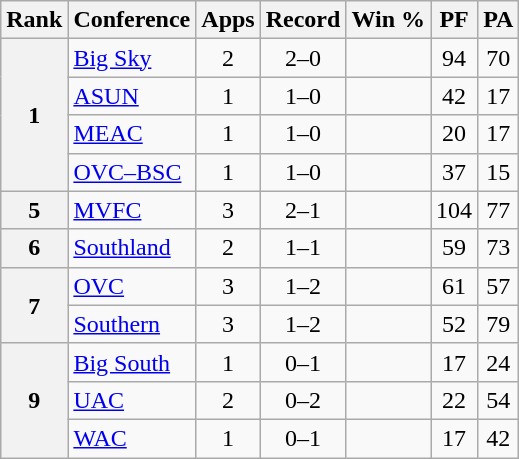<table class=wikitable style="text-align:center;">
<tr>
<th>Rank</th>
<th>Conference</th>
<th>Apps</th>
<th>Record</th>
<th>Win %</th>
<th>PF</th>
<th>PA</th>
</tr>
<tr>
<th rowspan=4>1</th>
<td align=left><a href='#'>Big Sky</a></td>
<td>2</td>
<td>2–0</td>
<td></td>
<td>94</td>
<td>70</td>
</tr>
<tr>
<td align=left><a href='#'>ASUN</a></td>
<td>1</td>
<td>1–0</td>
<td></td>
<td>42</td>
<td>17</td>
</tr>
<tr>
<td align=left><a href='#'>MEAC</a></td>
<td>1</td>
<td>1–0</td>
<td></td>
<td>20</td>
<td>17</td>
</tr>
<tr>
<td align=left><a href='#'>OVC–BSC</a></td>
<td>1</td>
<td>1–0</td>
<td></td>
<td>37</td>
<td>15</td>
</tr>
<tr>
<th>5</th>
<td align=left><a href='#'>MVFC</a></td>
<td>3</td>
<td>2–1</td>
<td></td>
<td>104</td>
<td>77</td>
</tr>
<tr>
<th>6</th>
<td align=left><a href='#'>Southland</a></td>
<td>2</td>
<td>1–1</td>
<td></td>
<td>59</td>
<td>73</td>
</tr>
<tr>
<th rowspan=2>7</th>
<td align=left><a href='#'>OVC</a></td>
<td>3</td>
<td>1–2</td>
<td></td>
<td>61</td>
<td>57</td>
</tr>
<tr>
<td align=left><a href='#'>Southern</a></td>
<td>3</td>
<td>1–2</td>
<td></td>
<td>52</td>
<td>79</td>
</tr>
<tr>
<th rowspan=3>9</th>
<td align=left><a href='#'>Big South</a></td>
<td>1</td>
<td>0–1</td>
<td></td>
<td>17</td>
<td>24</td>
</tr>
<tr>
<td align=left><a href='#'>UAC</a></td>
<td>2</td>
<td>0–2</td>
<td></td>
<td>22</td>
<td>54</td>
</tr>
<tr>
<td align=left><a href='#'>WAC</a></td>
<td>1</td>
<td>0–1</td>
<td></td>
<td>17</td>
<td>42</td>
</tr>
</table>
